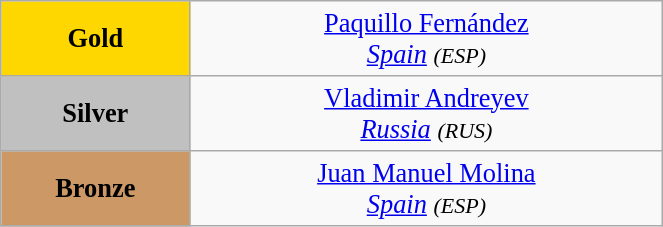<table class="wikitable" style=" text-align:center; font-size:110%;" width="35%">
<tr>
<td bgcolor="gold"><strong>Gold</strong></td>
<td> <a href='#'>Paquillo Fernández</a><br><em><a href='#'>Spain</a> <small>(ESP)</small></em></td>
</tr>
<tr>
<td bgcolor="silver"><strong>Silver</strong></td>
<td> <a href='#'>Vladimir Andreyev</a><br><em><a href='#'>Russia</a> <small>(RUS)</small></em></td>
</tr>
<tr>
<td bgcolor="CC9966"><strong>Bronze</strong></td>
<td> <a href='#'>Juan Manuel Molina</a><br><em><a href='#'>Spain</a> <small>(ESP)</small></em></td>
</tr>
</table>
